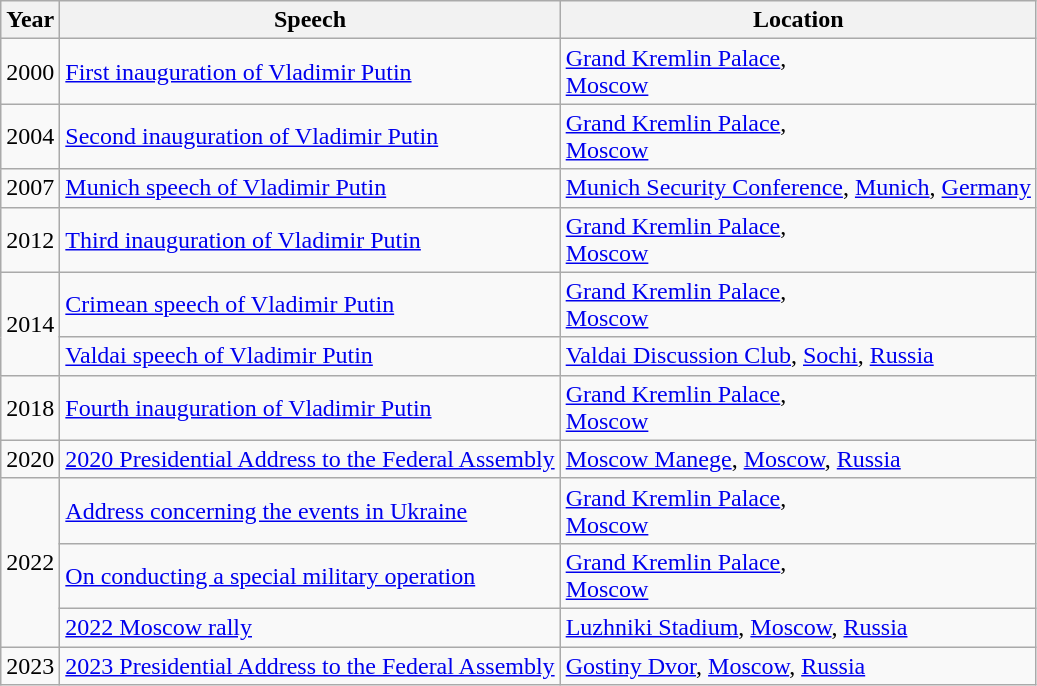<table class="wikitable">
<tr>
<th>Year</th>
<th>Speech</th>
<th>Location</th>
</tr>
<tr>
<td>2000</td>
<td><a href='#'>First inauguration of Vladimir Putin</a></td>
<td><a href='#'>Grand Kremlin Palace</a>,<br><a href='#'>Moscow</a></td>
</tr>
<tr>
<td>2004</td>
<td><a href='#'>Second inauguration of Vladimir Putin</a></td>
<td><a href='#'>Grand Kremlin Palace</a>,<br><a href='#'>Moscow</a></td>
</tr>
<tr>
<td>2007</td>
<td><a href='#'>Munich speech of Vladimir Putin</a></td>
<td><a href='#'>Munich Security Conference</a>, <a href='#'>Munich</a>, <a href='#'>Germany</a></td>
</tr>
<tr>
<td>2012</td>
<td><a href='#'>Third inauguration of Vladimir Putin</a></td>
<td><a href='#'>Grand Kremlin Palace</a>,<br><a href='#'>Moscow</a></td>
</tr>
<tr>
<td rowspan="2">2014</td>
<td><a href='#'>Crimean speech of Vladimir Putin</a></td>
<td><a href='#'>Grand Kremlin Palace</a>,<br><a href='#'>Moscow</a></td>
</tr>
<tr>
<td><a href='#'>Valdai speech of Vladimir Putin</a></td>
<td><a href='#'>Valdai Discussion Club</a>, <a href='#'>Sochi</a>, <a href='#'>Russia</a></td>
</tr>
<tr>
<td>2018</td>
<td><a href='#'>Fourth inauguration of Vladimir Putin</a></td>
<td><a href='#'>Grand Kremlin Palace</a>,<br><a href='#'>Moscow</a></td>
</tr>
<tr>
<td>2020</td>
<td><a href='#'>2020 Presidential Address to the Federal Assembly</a></td>
<td><a href='#'>Moscow Manege</a>, <a href='#'>Moscow</a>, <a href='#'>Russia</a></td>
</tr>
<tr>
<td rowspan="3">2022</td>
<td><a href='#'>Address concerning the events in Ukraine</a></td>
<td><a href='#'>Grand Kremlin Palace</a>,<br><a href='#'>Moscow</a></td>
</tr>
<tr>
<td><a href='#'>On conducting a special military operation</a></td>
<td><a href='#'>Grand Kremlin Palace</a>,<br><a href='#'>Moscow</a></td>
</tr>
<tr>
<td><a href='#'>2022 Moscow rally</a></td>
<td><a href='#'>Luzhniki Stadium</a>, <a href='#'>Moscow</a>, <a href='#'>Russia</a></td>
</tr>
<tr>
<td>2023</td>
<td><a href='#'>2023 Presidential Address to the Federal Assembly</a></td>
<td><a href='#'>Gostiny Dvor</a>, <a href='#'>Moscow</a>, <a href='#'>Russia</a></td>
</tr>
</table>
